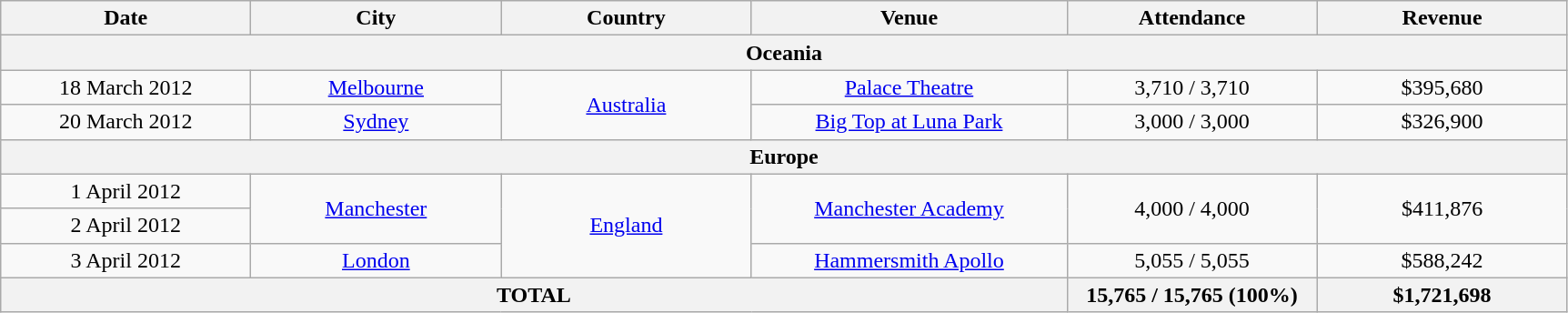<table class="wikitable" style="text-align:center;">
<tr>
<th scope="col" style="width:11em;">Date</th>
<th scope="col" style="width:11em;">City</th>
<th scope="col" style="width:11em;">Country</th>
<th scope="col" style="width:14em;">Venue</th>
<th scope="col" style="width:11em;">Attendance</th>
<th scope="col" style="width:11em;">Revenue</th>
</tr>
<tr>
<th colspan="8">Oceania</th>
</tr>
<tr>
<td>18 March 2012</td>
<td><a href='#'>Melbourne</a></td>
<td rowspan="2"><a href='#'>Australia</a></td>
<td><a href='#'>Palace Theatre</a></td>
<td>3,710 / 3,710</td>
<td>$395,680</td>
</tr>
<tr>
<td>20 March 2012</td>
<td><a href='#'>Sydney</a></td>
<td><a href='#'>Big Top at Luna Park</a></td>
<td>3,000 / 3,000</td>
<td>$326,900</td>
</tr>
<tr>
<th colspan="8">Europe</th>
</tr>
<tr>
<td>1 April 2012</td>
<td rowspan="2"><a href='#'>Manchester</a></td>
<td rowspan="3"><a href='#'>England</a></td>
<td rowspan="2"><a href='#'>Manchester Academy</a></td>
<td rowspan="2">4,000 / 4,000</td>
<td rowspan="2">$411,876</td>
</tr>
<tr>
<td>2 April 2012</td>
</tr>
<tr>
<td>3 April 2012</td>
<td><a href='#'>London</a></td>
<td><a href='#'>Hammersmith Apollo</a></td>
<td>5,055 / 5,055</td>
<td>$588,242</td>
</tr>
<tr>
<th colspan="4"><strong>TOTAL</strong></th>
<th><strong>15,765 / 15,765</strong> (100%)</th>
<th><strong>$1,721,698</strong></th>
</tr>
</table>
